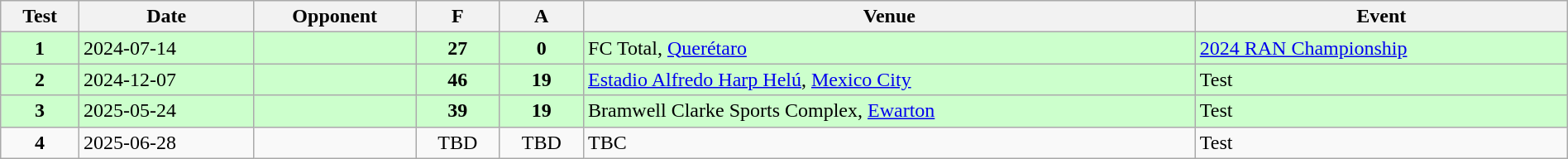<table class="wikitable sortable" style="width:100%">
<tr>
<th style="width:5%">Test</th>
<th>Date</th>
<th>Opponent</th>
<th>F</th>
<th>A</th>
<th>Venue</th>
<th>Event</th>
</tr>
<tr bgcolor="#ccffcc">
<td align="center"><strong>1</strong></td>
<td>2024-07-14</td>
<td></td>
<td align="center"><strong>27</strong></td>
<td align="center"><strong>0</strong></td>
<td>FC Total, <a href='#'>Querétaro</a></td>
<td><a href='#'>2024 RAN Championship</a></td>
</tr>
<tr bgcolor="#ccffcc">
<td align="center"><strong>2</strong></td>
<td>2024-12-07</td>
<td></td>
<td align="center"><strong>46</strong></td>
<td align="center"><strong>19</strong></td>
<td><a href='#'>Estadio Alfredo Harp Helú</a>, <a href='#'>Mexico City</a></td>
<td>Test</td>
</tr>
<tr bgcolor="#ccffcc">
<td align="center"><strong>3</strong></td>
<td>2025-05-24</td>
<td></td>
<td align="center"><strong>39</strong></td>
<td align="center"><strong>19</strong></td>
<td>Bramwell Clarke Sports Complex, <a href='#'>Ewarton</a></td>
<td>Test</td>
</tr>
<tr>
<td align="center"><strong>4</strong></td>
<td>2025-06-28</td>
<td></td>
<td align="center">TBD</td>
<td align="center">TBD</td>
<td>TBC</td>
<td>Test</td>
</tr>
</table>
